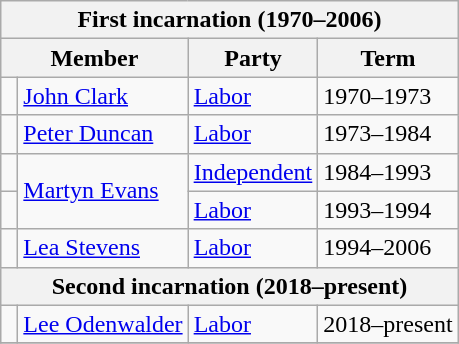<table class="wikitable">
<tr>
<th colspan=5>First incarnation (1970–2006)</th>
</tr>
<tr>
<th colspan="2">Member</th>
<th>Party</th>
<th>Term</th>
</tr>
<tr>
<td> </td>
<td><a href='#'>John Clark</a></td>
<td><a href='#'>Labor</a></td>
<td>1970–1973</td>
</tr>
<tr>
<td> </td>
<td><a href='#'>Peter Duncan</a></td>
<td><a href='#'>Labor</a></td>
<td>1973–1984</td>
</tr>
<tr>
<td> </td>
<td rowspan="2"><a href='#'>Martyn Evans</a></td>
<td><a href='#'>Independent</a></td>
<td>1984–1993</td>
</tr>
<tr>
<td> </td>
<td><a href='#'>Labor</a></td>
<td>1993–1994</td>
</tr>
<tr>
<td> </td>
<td><a href='#'>Lea Stevens</a></td>
<td><a href='#'>Labor</a></td>
<td>1994–2006</td>
</tr>
<tr>
<th colspan=5>Second incarnation (2018–present)</th>
</tr>
<tr>
<td> </td>
<td><a href='#'>Lee Odenwalder</a></td>
<td><a href='#'>Labor</a></td>
<td>2018–present</td>
</tr>
<tr>
</tr>
</table>
